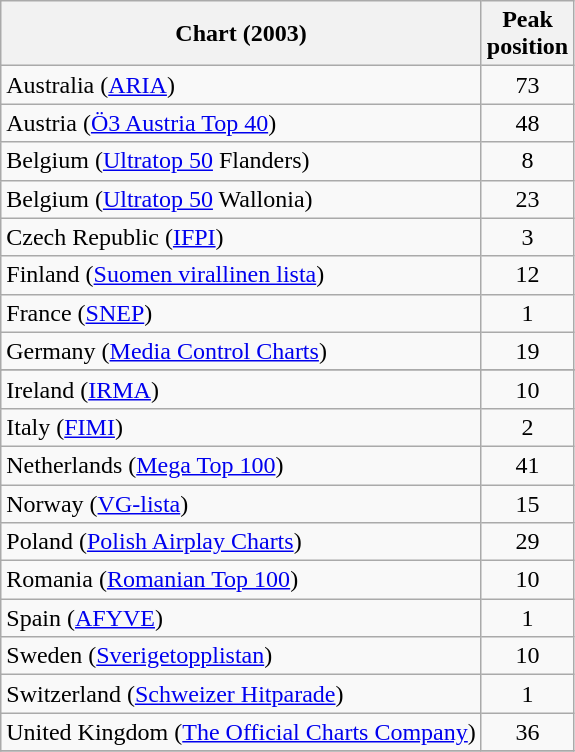<table class="wikitable sortable">
<tr>
<th>Chart (2003)</th>
<th>Peak<br>position</th>
</tr>
<tr>
<td>Australia (<a href='#'>ARIA</a>)</td>
<td align="center">73</td>
</tr>
<tr>
<td>Austria (<a href='#'>Ö3 Austria Top 40</a>)</td>
<td align="center">48</td>
</tr>
<tr>
<td>Belgium (<a href='#'>Ultratop 50</a> Flanders)</td>
<td align="center">8</td>
</tr>
<tr>
<td>Belgium (<a href='#'>Ultratop 50</a> Wallonia)</td>
<td align="center">23</td>
</tr>
<tr>
<td>Czech Republic (<a href='#'>IFPI</a>)</td>
<td align="center">3</td>
</tr>
<tr>
<td>Finland (<a href='#'>Suomen virallinen lista</a>)</td>
<td align="center">12</td>
</tr>
<tr>
<td>France (<a href='#'>SNEP</a>)</td>
<td align="center">1</td>
</tr>
<tr>
<td>Germany (<a href='#'>Media Control Charts</a>)</td>
<td align="center">19</td>
</tr>
<tr>
</tr>
<tr>
<td>Ireland (<a href='#'>IRMA</a>)</td>
<td align="center">10</td>
</tr>
<tr>
<td>Italy (<a href='#'>FIMI</a>)</td>
<td align="center">2</td>
</tr>
<tr>
<td>Netherlands (<a href='#'>Mega Top 100</a>)</td>
<td align="center">41</td>
</tr>
<tr>
<td>Norway (<a href='#'>VG-lista</a>)</td>
<td align="center">15</td>
</tr>
<tr>
<td>Poland (<a href='#'>Polish Airplay Charts</a>)</td>
<td style="text-align:center;">29</td>
</tr>
<tr>
<td align="left">Romania (<a href='#'>Romanian Top 100</a>)</td>
<td align="center">10</td>
</tr>
<tr>
<td>Spain (<a href='#'>AFYVE</a>)</td>
<td align="center">1</td>
</tr>
<tr>
<td>Sweden (<a href='#'>Sverigetopplistan</a>)</td>
<td align="center">10</td>
</tr>
<tr>
<td>Switzerland (<a href='#'>Schweizer Hitparade</a>)</td>
<td align="center">1</td>
</tr>
<tr>
<td>United Kingdom (<a href='#'>The Official Charts Company</a>)</td>
<td align="center">36</td>
</tr>
<tr>
</tr>
</table>
